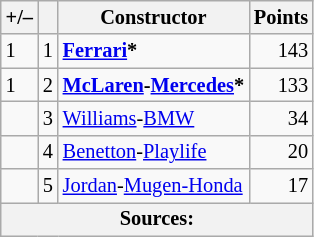<table class="wikitable" style="font-size: 85%;">
<tr>
<th scope="col">+/–</th>
<th scope="col"></th>
<th scope="col">Constructor</th>
<th scope="col">Points</th>
</tr>
<tr>
<td align="left"> 1</td>
<td align="center">1</td>
<td> <strong><a href='#'>Ferrari</a>*</strong></td>
<td align="right">143</td>
</tr>
<tr>
<td align="left"> 1</td>
<td align="center">2</td>
<td> <strong><a href='#'>McLaren</a>-<a href='#'>Mercedes</a>*</strong></td>
<td align="right">133</td>
</tr>
<tr>
<td align="left"></td>
<td align="center">3</td>
<td> <a href='#'>Williams</a>-<a href='#'>BMW</a></td>
<td align="right">34</td>
</tr>
<tr>
<td align="left"></td>
<td align="center">4</td>
<td> <a href='#'>Benetton</a>-<a href='#'>Playlife</a></td>
<td align="right">20</td>
</tr>
<tr>
<td align="left"></td>
<td align="center">5</td>
<td> <a href='#'>Jordan</a>-<a href='#'>Mugen-Honda</a></td>
<td align="right">17</td>
</tr>
<tr>
<th colspan=4>Sources:</th>
</tr>
</table>
